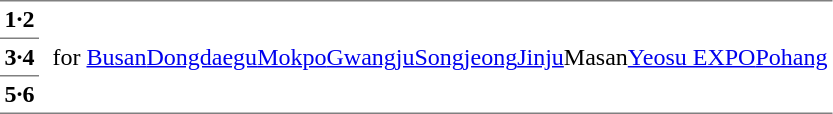<table border="1" cellspacing="0" cellpadding="3" frame="hsides" rules="rows">
<tr>
<th>1·2</th>
<td rowspan="3"></td>
<td rowspan="3">for <a href='#'>Busan</a><a href='#'>Dongdaegu</a><a href='#'>Mokpo</a><a href='#'>GwangjuSongjeong</a><a href='#'>Jinju</a>Masan<a href='#'>Yeosu EXPO</a><a href='#'>Pohang</a></td>
</tr>
<tr>
<th>3·4</th>
</tr>
<tr>
<th>5·6</th>
</tr>
</table>
